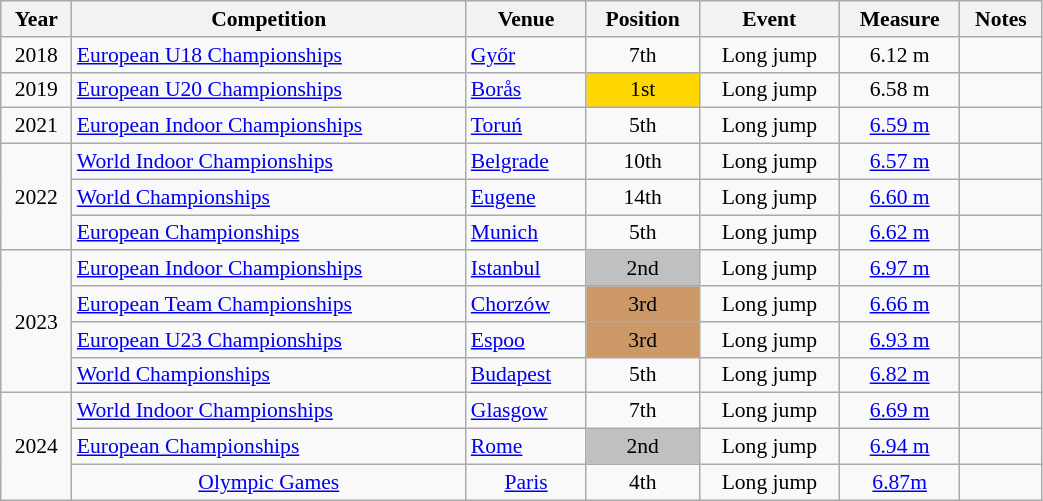<table class="wikitable" width=55% style="font-size:90%; text-align:center;">
<tr>
<th>Year</th>
<th>Competition</th>
<th>Venue</th>
<th>Position</th>
<th>Event</th>
<th>Measure</th>
<th>Notes</th>
</tr>
<tr>
<td>2018</td>
<td align=left><a href='#'>European U18 Championships</a></td>
<td align=left> <a href='#'>Győr</a></td>
<td>7th</td>
<td>Long jump</td>
<td>6.12 m</td>
<td></td>
</tr>
<tr>
<td>2019</td>
<td align=left><a href='#'>European U20 Championships</a></td>
<td align=left> <a href='#'>Borås</a></td>
<td bgcolor=gold>1st</td>
<td>Long jump</td>
<td>6.58 m</td>
<td></td>
</tr>
<tr>
<td>2021</td>
<td align=left><a href='#'>European Indoor Championships</a></td>
<td align=left> <a href='#'>Toruń</a></td>
<td>5th</td>
<td>Long jump</td>
<td><a href='#'>6.59 m</a></td>
<td></td>
</tr>
<tr>
<td rowspan=3>2022</td>
<td align=left><a href='#'>World Indoor Championships</a></td>
<td align=left> <a href='#'>Belgrade</a></td>
<td>10th</td>
<td>Long jump</td>
<td><a href='#'>6.57 m</a></td>
<td></td>
</tr>
<tr>
<td align=left><a href='#'>World Championships</a></td>
<td align=left> <a href='#'>Eugene</a></td>
<td>14th</td>
<td>Long jump</td>
<td><a href='#'>6.60 m</a></td>
<td></td>
</tr>
<tr>
<td align=left><a href='#'>European Championships</a></td>
<td align=left> <a href='#'>Munich</a></td>
<td>5th</td>
<td>Long jump</td>
<td><a href='#'>6.62 m</a></td>
<td></td>
</tr>
<tr>
<td rowspan=4>2023</td>
<td align=left><a href='#'>European Indoor Championships</a></td>
<td align=left> <a href='#'>Istanbul</a></td>
<td bgcolor=silver>2nd</td>
<td>Long jump</td>
<td><a href='#'>6.97 m</a></td>
<td></td>
</tr>
<tr>
<td align=left><a href='#'>European Team Championships</a></td>
<td align=left> <a href='#'>Chorzów</a></td>
<td bgcolor=cc9966>3rd</td>
<td>Long jump</td>
<td><a href='#'>6.66 m</a></td>
<td></td>
</tr>
<tr>
<td align=left><a href='#'>European U23 Championships</a></td>
<td align=left> <a href='#'>Espoo</a></td>
<td bgcolor=cc9966>3rd</td>
<td>Long jump</td>
<td><a href='#'>6.93 m</a></td>
<td></td>
</tr>
<tr>
<td align=left><a href='#'>World Championships</a></td>
<td align=left> <a href='#'>Budapest</a></td>
<td>5th</td>
<td>Long jump</td>
<td><a href='#'>6.82 m</a></td>
<td></td>
</tr>
<tr>
<td rowspan="3">2024</td>
<td align=left><a href='#'>World Indoor Championships</a></td>
<td align=left> <a href='#'>Glasgow</a></td>
<td>7th</td>
<td>Long jump</td>
<td><a href='#'>6.69 m</a></td>
<td></td>
</tr>
<tr>
<td align=left><a href='#'>European Championships</a></td>
<td align=left> <a href='#'>Rome</a></td>
<td bgcolor=silver>2nd</td>
<td>Long jump</td>
<td><a href='#'>6.94 m</a></td>
<td></td>
</tr>
<tr>
<td><a href='#'>Olympic Games</a></td>
<td><a href='#'>Paris</a></td>
<td>4th</td>
<td>Long jump</td>
<td><a href='#'>6.87m</a></td>
<td></td>
</tr>
</table>
